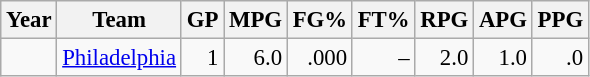<table class="wikitable sortable" style="font-size:95%; text-align:right;">
<tr>
<th>Year</th>
<th>Team</th>
<th>GP</th>
<th>MPG</th>
<th>FG%</th>
<th>FT%</th>
<th>RPG</th>
<th>APG</th>
<th>PPG</th>
</tr>
<tr>
<td style="text-align:left;"></td>
<td style="text-align:left;"><a href='#'>Philadelphia</a></td>
<td>1</td>
<td>6.0</td>
<td>.000</td>
<td>–</td>
<td>2.0</td>
<td>1.0</td>
<td>.0</td>
</tr>
</table>
